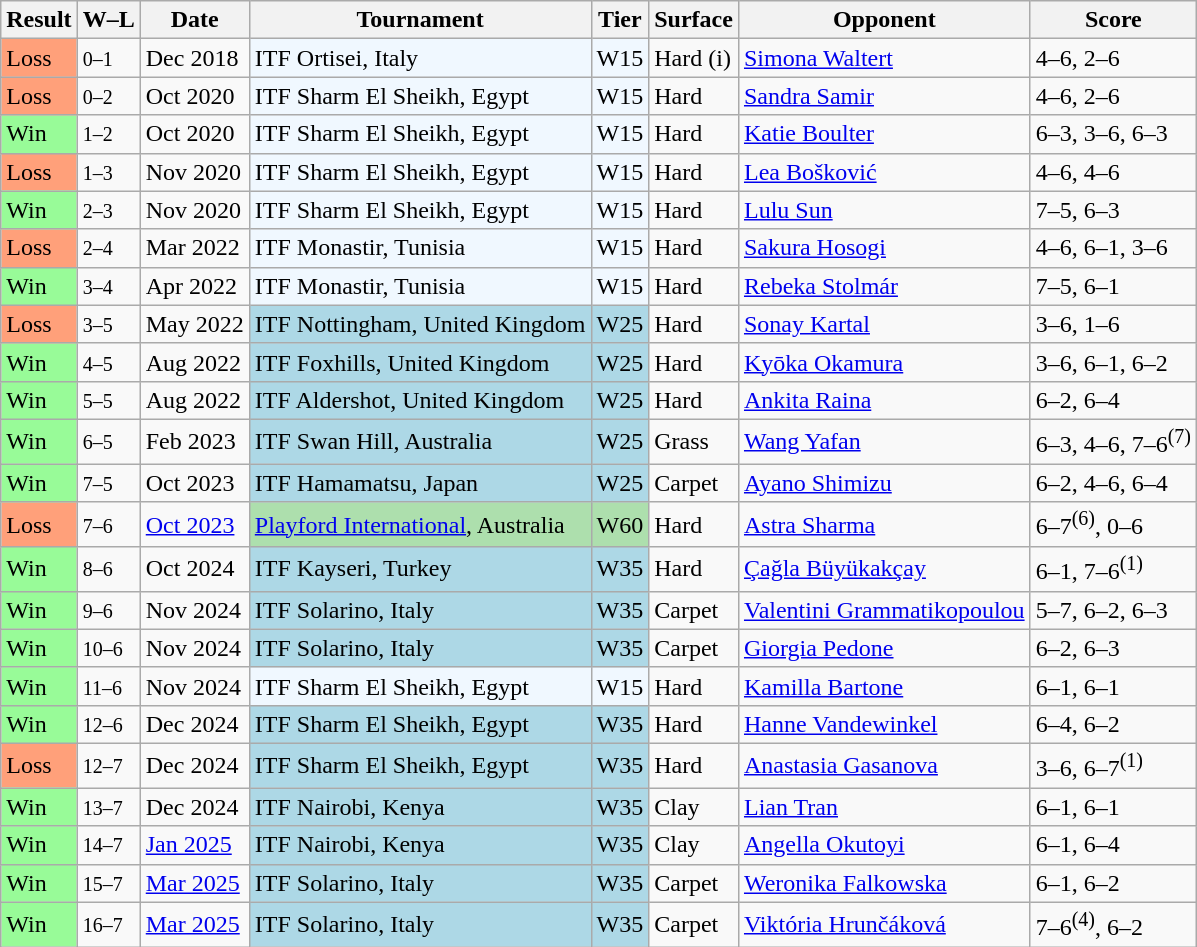<table class="sortable wikitable">
<tr>
<th>Result</th>
<th class="unsortable">W–L</th>
<th>Date</th>
<th>Tournament</th>
<th>Tier</th>
<th>Surface</th>
<th>Opponent</th>
<th class=unsortable>Score</th>
</tr>
<tr>
<td style="background:#FFA07A;">Loss</td>
<td><small>0–1</small></td>
<td>Dec 2018</td>
<td style="background:#f0f8ff;">ITF Ortisei, Italy</td>
<td style="background:#f0f8ff;">W15</td>
<td>Hard (i)</td>
<td> <a href='#'>Simona Waltert</a></td>
<td>4–6, 2–6</td>
</tr>
<tr>
<td style="background:#FFA07A;">Loss</td>
<td><small>0–2</small></td>
<td>Oct 2020</td>
<td style="background:#f0f8ff;">ITF Sharm El Sheikh, Egypt</td>
<td style="background:#f0f8ff;">W15</td>
<td>Hard</td>
<td> <a href='#'>Sandra Samir</a></td>
<td>4–6, 2–6</td>
</tr>
<tr>
<td style="background:#98fb98;">Win</td>
<td><small>1–2</small></td>
<td>Oct 2020</td>
<td style="background:#f0f8ff;">ITF Sharm El Sheikh, Egypt</td>
<td style="background:#f0f8ff;">W15</td>
<td>Hard</td>
<td> <a href='#'>Katie Boulter</a></td>
<td>6–3, 3–6, 6–3</td>
</tr>
<tr>
<td style="background:#FFA07A;">Loss</td>
<td><small>1–3</small></td>
<td>Nov 2020</td>
<td style="background:#f0f8ff;">ITF Sharm El Sheikh, Egypt</td>
<td style="background:#f0f8ff;">W15</td>
<td>Hard</td>
<td> <a href='#'>Lea Bošković</a></td>
<td>4–6, 4–6</td>
</tr>
<tr>
<td style="background:#98fb98;">Win</td>
<td><small>2–3</small></td>
<td>Nov 2020</td>
<td style="background:#f0f8ff;">ITF Sharm El Sheikh, Egypt</td>
<td style="background:#f0f8ff;">W15</td>
<td>Hard</td>
<td> <a href='#'>Lulu Sun</a></td>
<td>7–5, 6–3</td>
</tr>
<tr>
<td style="background:#FFA07A;">Loss</td>
<td><small>2–4</small></td>
<td>Mar 2022</td>
<td style="background:#f0f8ff;">ITF Monastir, Tunisia</td>
<td style="background:#f0f8ff;">W15</td>
<td>Hard</td>
<td> <a href='#'>Sakura Hosogi</a></td>
<td>4–6, 6–1, 3–6</td>
</tr>
<tr>
<td style="background:#98fb98;">Win</td>
<td><small>3–4</small></td>
<td>Apr 2022</td>
<td style="background:#f0f8ff;">ITF Monastir, Tunisia</td>
<td style="background:#f0f8ff;">W15</td>
<td>Hard</td>
<td> <a href='#'>Rebeka Stolmár</a></td>
<td>7–5, 6–1</td>
</tr>
<tr>
<td style="background:#FFA07A;">Loss</td>
<td><small>3–5</small></td>
<td>May 2022</td>
<td style="background:lightblue;">ITF Nottingham, United Kingdom</td>
<td style="background:lightblue;">W25</td>
<td>Hard</td>
<td> <a href='#'>Sonay Kartal</a></td>
<td>3–6, 1–6</td>
</tr>
<tr>
<td style="background:#98fb98;">Win</td>
<td><small>4–5</small></td>
<td>Aug 2022</td>
<td style="background:lightblue;">ITF Foxhills, United Kingdom</td>
<td style="background:lightblue;">W25</td>
<td>Hard</td>
<td> <a href='#'>Kyōka Okamura</a></td>
<td>3–6, 6–1, 6–2</td>
</tr>
<tr>
<td style="background:#98fb98;">Win</td>
<td><small>5–5</small></td>
<td>Aug 2022</td>
<td style="background:lightblue;">ITF Aldershot, United Kingdom</td>
<td style="background:lightblue;">W25</td>
<td>Hard</td>
<td> <a href='#'>Ankita Raina</a></td>
<td>6–2, 6–4</td>
</tr>
<tr>
<td style="background:#98fb98;">Win</td>
<td><small>6–5</small></td>
<td>Feb 2023</td>
<td style="background:lightblue;">ITF Swan Hill, Australia</td>
<td style="background:lightblue;">W25</td>
<td>Grass</td>
<td> <a href='#'>Wang Yafan</a></td>
<td>6–3, 4–6, 7–6<sup>(7)</sup></td>
</tr>
<tr>
<td style="background:#98fb98;">Win</td>
<td><small>7–5</small></td>
<td>Oct 2023</td>
<td style="background:lightblue;">ITF Hamamatsu, Japan</td>
<td style="background:lightblue;">W25</td>
<td>Carpet</td>
<td> <a href='#'>Ayano Shimizu</a></td>
<td>6–2, 4–6, 6–4</td>
</tr>
<tr>
<td style="background:#FFA07A;">Loss</td>
<td><small>7–6</small></td>
<td><a href='#'>Oct 2023</a></td>
<td style="background:#addfad;"><a href='#'>Playford International</a>, Australia</td>
<td style="background:#addfad;">W60</td>
<td>Hard</td>
<td> <a href='#'>Astra Sharma</a></td>
<td>6–7<sup>(6)</sup>, 0–6</td>
</tr>
<tr>
<td style="background:#98fb98;">Win</td>
<td><small>8–6</small></td>
<td>Oct 2024</td>
<td style="background:lightblue;">ITF Kayseri, Turkey</td>
<td style="background:lightblue;">W35</td>
<td>Hard</td>
<td> <a href='#'>Çağla Büyükakçay</a></td>
<td>6–1, 7–6<sup>(1)</sup></td>
</tr>
<tr>
<td style="background:#98fb98;">Win</td>
<td><small>9–6</small></td>
<td>Nov 2024</td>
<td style="background:lightblue;">ITF Solarino, Italy</td>
<td style="background:lightblue;">W35</td>
<td>Carpet</td>
<td> <a href='#'>Valentini Grammatikopoulou</a></td>
<td>5–7, 6–2, 6–3</td>
</tr>
<tr>
<td style="background:#98fb98;">Win</td>
<td><small>10–6</small></td>
<td>Nov 2024</td>
<td style="background:lightblue;">ITF Solarino, Italy</td>
<td style="background:lightblue;">W35</td>
<td>Carpet</td>
<td> <a href='#'>Giorgia Pedone</a></td>
<td>6–2, 6–3</td>
</tr>
<tr>
<td style="background:#98fb98;">Win</td>
<td><small>11–6</small></td>
<td>Nov 2024</td>
<td style="background:#f0f8ff;">ITF Sharm El Sheikh, Egypt</td>
<td style="background:#f0f8ff;">W15</td>
<td>Hard</td>
<td> <a href='#'>Kamilla Bartone</a></td>
<td>6–1, 6–1</td>
</tr>
<tr>
<td style="background:#98fb98;">Win</td>
<td><small>12–6</small></td>
<td>Dec 2024</td>
<td style="background:lightblue;">ITF Sharm El Sheikh, Egypt</td>
<td style="background:lightblue;">W35</td>
<td>Hard</td>
<td> <a href='#'>Hanne Vandewinkel</a></td>
<td>6–4, 6–2</td>
</tr>
<tr>
<td style="background:#FFA07A;">Loss</td>
<td><small>12–7</small></td>
<td>Dec 2024</td>
<td style="background:lightblue;">ITF Sharm El Sheikh, Egypt</td>
<td style="background:lightblue;">W35</td>
<td>Hard</td>
<td> <a href='#'>Anastasia Gasanova</a></td>
<td>3–6, 6–7<sup>(1)</sup></td>
</tr>
<tr>
<td style="background:#98fb98;">Win</td>
<td><small>13–7</small></td>
<td>Dec 2024</td>
<td style="background:lightblue;">ITF Nairobi, Kenya</td>
<td style="background:lightblue;">W35</td>
<td>Clay</td>
<td> <a href='#'>Lian Tran</a></td>
<td>6–1, 6–1</td>
</tr>
<tr>
<td style="background:#98fb98;">Win</td>
<td><small>14–7</small></td>
<td><a href='#'>Jan 2025</a></td>
<td style="background:lightblue;">ITF Nairobi, Kenya</td>
<td style="background:lightblue;">W35</td>
<td>Clay</td>
<td> <a href='#'>Angella Okutoyi</a></td>
<td>6–1, 6–4</td>
</tr>
<tr>
<td style="background:#98fb98;">Win</td>
<td><small>15–7</small></td>
<td><a href='#'>Mar 2025</a></td>
<td style="background:lightblue;">ITF Solarino, Italy</td>
<td style="background:lightblue;">W35</td>
<td>Carpet</td>
<td> <a href='#'>Weronika Falkowska</a></td>
<td>6–1, 6–2</td>
</tr>
<tr>
<td style="background:#98fb98;">Win</td>
<td><small>16–7</small></td>
<td><a href='#'>Mar 2025</a></td>
<td style="background:lightblue;">ITF Solarino, Italy</td>
<td style="background:lightblue;">W35</td>
<td>Carpet</td>
<td> <a href='#'>Viktória Hrunčáková</a></td>
<td>7–6<sup>(4)</sup>, 6–2</td>
</tr>
</table>
